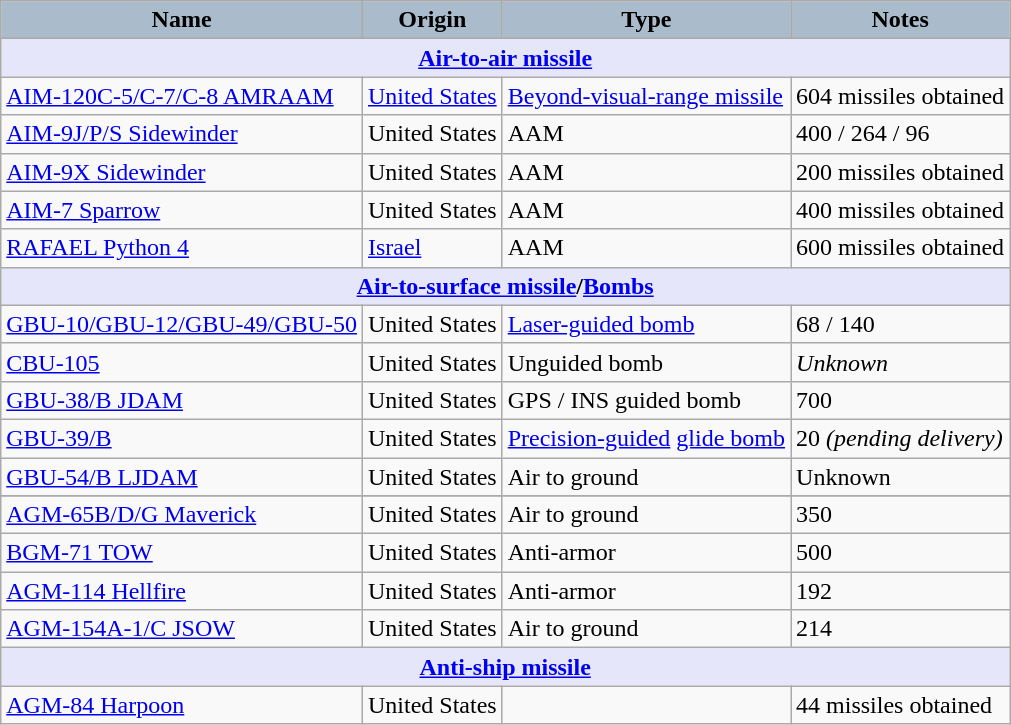<table class="wikitable">
<tr>
<th style="text-align:center; background:#aabccc;">Name</th>
<th style="text-align: center; background:#aabccc;">Origin</th>
<th style="text-align:l center; background:#aabccc;">Type</th>
<th style="text-align: center; background:#aabccc;">Notes</th>
</tr>
<tr>
<th style="align: center; background: lavender;" colspan="7"><a href='#'>Air-to-air missile</a></th>
</tr>
<tr>
<td><a href='#'>AIM-120C-5/C-7/C-8 AMRAAM</a></td>
<td><a href='#'>United States</a></td>
<td><a href='#'>Beyond-visual-range missile</a></td>
<td>604 missiles obtained</td>
</tr>
<tr>
<td><a href='#'>AIM-9J/P/S Sidewinder</a></td>
<td>United States</td>
<td>AAM</td>
<td>400 / 264 / 96</td>
</tr>
<tr>
<td><a href='#'>AIM-9X Sidewinder</a></td>
<td>United States</td>
<td>AAM</td>
<td>200 missiles obtained</td>
</tr>
<tr>
<td><a href='#'>AIM-7 Sparrow</a></td>
<td>United States</td>
<td>AAM</td>
<td>400 missiles obtained</td>
</tr>
<tr>
<td><a href='#'>RAFAEL Python 4</a></td>
<td><a href='#'>Israel</a></td>
<td>AAM</td>
<td>600 missiles obtained</td>
</tr>
<tr>
<th style="align: center; background: lavender;" colspan="7"><a href='#'>Air-to-surface missile</a>/<a href='#'>Bombs</a></th>
</tr>
<tr>
<td><a href='#'>GBU-10/GBU-12/GBU-49/GBU-50</a></td>
<td>United States</td>
<td><a href='#'>Laser-guided bomb</a></td>
<td>68 / 140</td>
</tr>
<tr>
<td><a href='#'>CBU-105</a></td>
<td>United States</td>
<td>Unguided bomb</td>
<td><em>Unknown</em></td>
</tr>
<tr>
<td><a href='#'>GBU-38/B JDAM</a></td>
<td>United States</td>
<td>GPS / INS guided bomb</td>
<td>700</td>
</tr>
<tr>
<td><a href='#'>GBU-39/B</a></td>
<td>United States</td>
<td><a href='#'>Precision-guided</a> <a href='#'>glide bomb</a></td>
<td>20 <em>(pending delivery)</em></td>
</tr>
<tr>
<td><a href='#'>GBU-54/B LJDAM</a></td>
<td>United States</td>
<td>Air to ground</td>
<td>Unknown</td>
</tr>
<tr>
</tr>
<tr>
<td><a href='#'>AGM-65B/D/G Maverick</a></td>
<td>United States</td>
<td>Air to ground</td>
<td>350</td>
</tr>
<tr>
<td><a href='#'>BGM-71 TOW</a></td>
<td>United States</td>
<td>Anti-armor</td>
<td>500</td>
</tr>
<tr>
<td><a href='#'>AGM-114 Hellfire</a></td>
<td>United States</td>
<td>Anti-armor</td>
<td>192</td>
</tr>
<tr>
<td><a href='#'>AGM-154A-1/C JSOW</a></td>
<td>United States</td>
<td>Air to ground</td>
<td>214</td>
</tr>
<tr>
<th style="align: center; background: lavender;" colspan="7"><a href='#'>Anti-ship missile</a></th>
</tr>
<tr>
<td><a href='#'>AGM-84 Harpoon</a></td>
<td>United States</td>
<td></td>
<td>44 missiles obtained</td>
</tr>
</table>
